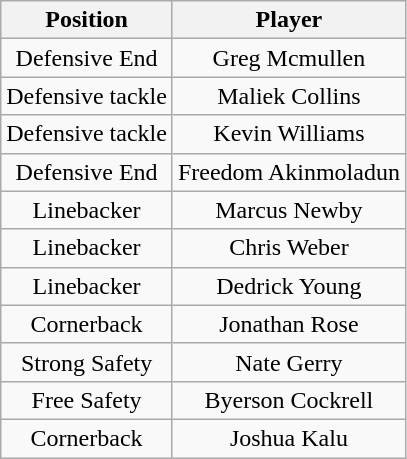<table class="wikitable" style="text-align: center;">
<tr>
<th>Position</th>
<th>Player</th>
</tr>
<tr>
<td>Defensive End</td>
<td>Greg Mcmullen</td>
</tr>
<tr>
<td>Defensive tackle</td>
<td>Maliek Collins</td>
</tr>
<tr>
<td>Defensive tackle</td>
<td>Kevin Williams</td>
</tr>
<tr>
<td>Defensive End</td>
<td>Freedom Akinmoladun</td>
</tr>
<tr>
<td>Linebacker</td>
<td>Marcus Newby</td>
</tr>
<tr>
<td>Linebacker</td>
<td>Chris Weber</td>
</tr>
<tr>
<td>Linebacker</td>
<td>Dedrick Young</td>
</tr>
<tr>
<td>Cornerback</td>
<td>Jonathan Rose</td>
</tr>
<tr>
<td>Strong Safety</td>
<td>Nate Gerry</td>
</tr>
<tr>
<td>Free Safety</td>
<td>Byerson Cockrell</td>
</tr>
<tr>
<td>Cornerback</td>
<td>Joshua Kalu</td>
</tr>
</table>
